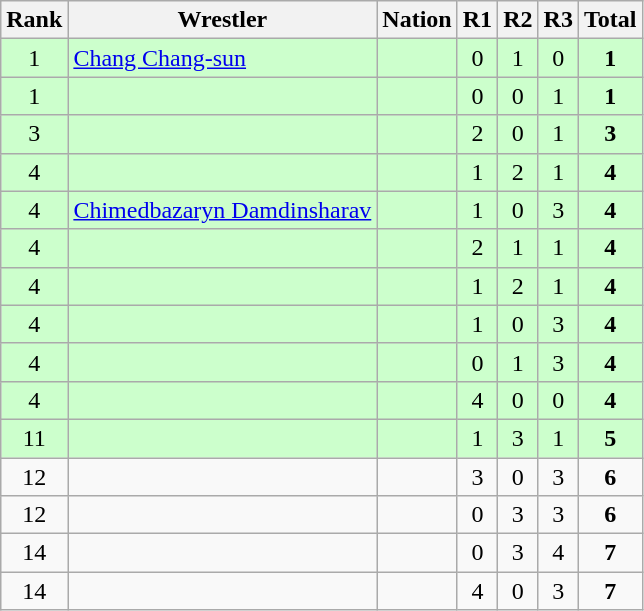<table class="wikitable sortable" style="text-align:center;">
<tr>
<th>Rank</th>
<th>Wrestler</th>
<th>Nation</th>
<th>R1</th>
<th>R2</th>
<th>R3</th>
<th>Total</th>
</tr>
<tr style="background:#cfc;">
<td>1</td>
<td align=left><a href='#'>Chang Chang-sun</a></td>
<td align=left></td>
<td>0</td>
<td>1</td>
<td>0</td>
<td><strong>1</strong></td>
</tr>
<tr style="background:#cfc;">
<td>1</td>
<td align=left></td>
<td align=left></td>
<td>0</td>
<td>0</td>
<td>1</td>
<td><strong>1</strong></td>
</tr>
<tr style="background:#cfc;">
<td>3</td>
<td align=left></td>
<td align=left></td>
<td>2</td>
<td>0</td>
<td>1</td>
<td><strong>3</strong></td>
</tr>
<tr style="background:#cfc;">
<td>4</td>
<td align=left></td>
<td align=left></td>
<td>1</td>
<td>2</td>
<td>1</td>
<td><strong>4</strong></td>
</tr>
<tr style="background:#cfc;">
<td>4</td>
<td align=left><a href='#'>Chimedbazaryn Damdinsharav</a></td>
<td align=left></td>
<td>1</td>
<td>0</td>
<td>3</td>
<td><strong>4</strong></td>
</tr>
<tr style="background:#cfc;">
<td>4</td>
<td align=left></td>
<td align=left></td>
<td>2</td>
<td>1</td>
<td>1</td>
<td><strong>4</strong></td>
</tr>
<tr style="background:#cfc;">
<td>4</td>
<td align=left></td>
<td align=left></td>
<td>1</td>
<td>2</td>
<td>1</td>
<td><strong>4</strong></td>
</tr>
<tr style="background:#cfc;">
<td>4</td>
<td align=left></td>
<td align=left></td>
<td>1</td>
<td>0</td>
<td>3</td>
<td><strong>4</strong></td>
</tr>
<tr style="background:#cfc;">
<td>4</td>
<td align=left></td>
<td align=left></td>
<td>0</td>
<td>1</td>
<td>3</td>
<td><strong>4</strong></td>
</tr>
<tr style="background:#cfc;">
<td>4</td>
<td align=left></td>
<td align=left></td>
<td>4</td>
<td>0</td>
<td>0</td>
<td><strong>4</strong></td>
</tr>
<tr style="background:#cfc;">
<td>11</td>
<td align=left></td>
<td align=left></td>
<td>1</td>
<td>3</td>
<td>1</td>
<td><strong>5</strong></td>
</tr>
<tr>
<td>12</td>
<td align=left></td>
<td align=left></td>
<td>3</td>
<td>0</td>
<td>3</td>
<td><strong>6</strong></td>
</tr>
<tr>
<td>12</td>
<td align=left></td>
<td align=left></td>
<td>0</td>
<td>3</td>
<td>3</td>
<td><strong>6</strong></td>
</tr>
<tr>
<td>14</td>
<td align=left></td>
<td align=left></td>
<td>0</td>
<td>3</td>
<td>4</td>
<td><strong>7</strong></td>
</tr>
<tr>
<td>14</td>
<td align=left></td>
<td align=left></td>
<td>4</td>
<td>0</td>
<td>3</td>
<td><strong>7</strong></td>
</tr>
</table>
